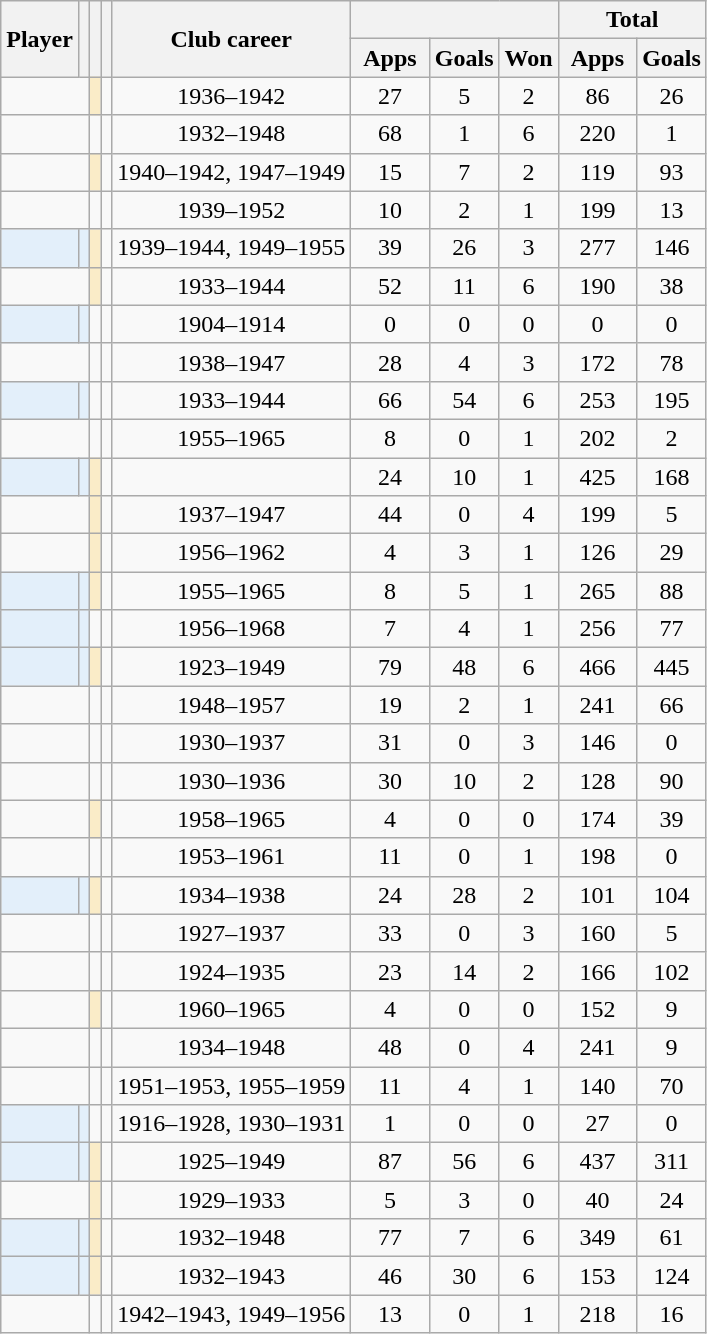<table class="wikitable mw-datatable sortable sort-under-center" style="text-align: center;">
<tr>
<th rowspan=2>Player</th>
<th rowspan=2></th>
<th rowspan=2 data-sort-type=number></th>
<th rowspan=2></th>
<th rowspan=2>Club career</th>
<th colspan=3></th>
<th colspan=2>Total</th>
</tr>
<tr>
<th width=45>Apps</th>
<th>Goals</th>
<th>Won</th>
<th width=45>Apps</th>
<th>Goals</th>
</tr>
<tr>
<td align=left colspan=2></td>
<td bgcolor=faecc8></td>
<td></td>
<td>1936–1942</td>
<td>27</td>
<td>5</td>
<td>2</td>
<td>86</td>
<td>26</td>
</tr>
<tr>
<td align=left colspan=2></td>
<td></td>
<td></td>
<td>1932–1948</td>
<td>68</td>
<td>1</td>
<td>6</td>
<td>220</td>
<td>1</td>
</tr>
<tr>
<td align=left colspan=2></td>
<td bgcolor=faecc8></td>
<td></td>
<td>1940–1942, 1947–1949</td>
<td>15</td>
<td>7</td>
<td>2</td>
<td>119</td>
<td>93</td>
</tr>
<tr>
<td align=left colspan=2></td>
<td></td>
<td></td>
<td>1939–1952</td>
<td>10</td>
<td>2</td>
<td>1</td>
<td>199</td>
<td>13</td>
</tr>
<tr>
<td align=left bgcolor=e3effa></td>
<td bgcolor=e3effa></td>
<td bgcolor=faecc8></td>
<td></td>
<td>1939–1944, 1949–1955</td>
<td>39</td>
<td>26</td>
<td>3</td>
<td>277</td>
<td>146</td>
</tr>
<tr>
<td align=left colspan=2></td>
<td bgcolor=faecc8></td>
<td></td>
<td>1933–1944</td>
<td>52</td>
<td>11</td>
<td>6</td>
<td>190</td>
<td>38</td>
</tr>
<tr ||0||0>
<td align=left bgcolor=e3effa></td>
<td bgcolor=e3effa></td>
<td></td>
<td></td>
<td>1904–1914</td>
<td>0</td>
<td>0</td>
<td>0</td>
<td>0</td>
<td>0</td>
</tr>
<tr>
<td align=left colspan=2></td>
<td></td>
<td></td>
<td>1938–1947</td>
<td>28</td>
<td>4</td>
<td>3</td>
<td>172</td>
<td>78</td>
</tr>
<tr>
<td align=left bgcolor=e3effa></td>
<td bgcolor=e3effa></td>
<td></td>
<td></td>
<td>1933–1944</td>
<td>66</td>
<td>54</td>
<td>6</td>
<td>253</td>
<td>195</td>
</tr>
<tr>
<td align=left colspan=2></td>
<td></td>
<td></td>
<td>1955–1965</td>
<td>8</td>
<td>0</td>
<td>1</td>
<td>202</td>
<td>2</td>
</tr>
<tr>
<td align=left bgcolor=e3effa></td>
<td bgcolor=e3effa></td>
<td bgcolor=faecc8></td>
<td></td>
<td> </td>
<td>24</td>
<td>10</td>
<td>1</td>
<td>425</td>
<td>168</td>
</tr>
<tr>
<td align=left colspan=2></td>
<td bgcolor=faecc8></td>
<td></td>
<td>1937–1947</td>
<td>44</td>
<td>0</td>
<td>4</td>
<td>199</td>
<td>5</td>
</tr>
<tr>
<td align=left colspan=2></td>
<td bgcolor=faecc8></td>
<td></td>
<td>1956–1962</td>
<td>4</td>
<td>3</td>
<td>1</td>
<td>126</td>
<td>29</td>
</tr>
<tr>
<td align=left bgcolor=e3effa></td>
<td bgcolor=e3effa></td>
<td bgcolor=faecc8></td>
<td></td>
<td>1955–1965</td>
<td>8</td>
<td>5</td>
<td>1</td>
<td>265</td>
<td>88</td>
</tr>
<tr>
<td align=left bgcolor=e3effa></td>
<td bgcolor=e3effa></td>
<td></td>
<td></td>
<td>1956–1968</td>
<td>7</td>
<td>4</td>
<td>1</td>
<td>256</td>
<td>77</td>
</tr>
<tr>
<td align=left bgcolor=e3effa></td>
<td bgcolor=e3effa></td>
<td bgcolor=faecc8></td>
<td></td>
<td>1923–1949</td>
<td>79</td>
<td>48</td>
<td>6</td>
<td>466</td>
<td>445</td>
</tr>
<tr>
<td align=left colspan=2></td>
<td></td>
<td></td>
<td>1948–1957</td>
<td>19</td>
<td>2</td>
<td>1</td>
<td>241</td>
<td>66</td>
</tr>
<tr>
<td align=left colspan=2></td>
<td></td>
<td></td>
<td>1930–1937</td>
<td>31</td>
<td>0</td>
<td>3</td>
<td>146</td>
<td>0</td>
</tr>
<tr>
<td align=left colspan=2></td>
<td></td>
<td></td>
<td>1930–1936</td>
<td>30</td>
<td>10</td>
<td>2</td>
<td>128</td>
<td>90</td>
</tr>
<tr>
<td align=left colspan=2></td>
<td bgcolor=faecc8></td>
<td></td>
<td>1958–1965</td>
<td>4</td>
<td>0</td>
<td>0</td>
<td>174</td>
<td>39</td>
</tr>
<tr>
<td align=left colspan=2></td>
<td></td>
<td></td>
<td>1953–1961</td>
<td>11</td>
<td>0</td>
<td>1</td>
<td>198</td>
<td>0</td>
</tr>
<tr>
<td align=left bgcolor=e3effa></td>
<td bgcolor=e3effa></td>
<td bgcolor=faecc8></td>
<td></td>
<td>1934–1938</td>
<td>24</td>
<td>28</td>
<td>2</td>
<td>101</td>
<td>104</td>
</tr>
<tr>
<td align=left colspan=2></td>
<td></td>
<td></td>
<td>1927–1937</td>
<td>33</td>
<td>0</td>
<td>3</td>
<td>160</td>
<td>5</td>
</tr>
<tr>
<td align=left colspan=2></td>
<td></td>
<td></td>
<td>1924–1935</td>
<td>23</td>
<td>14</td>
<td>2</td>
<td>166</td>
<td>102</td>
</tr>
<tr>
<td align=left colspan=2></td>
<td bgcolor=faecc8></td>
<td></td>
<td>1960–1965</td>
<td>4</td>
<td>0</td>
<td>0</td>
<td>152</td>
<td>9</td>
</tr>
<tr>
<td align=left colspan=2></td>
<td></td>
<td></td>
<td>1934–1948</td>
<td>48</td>
<td>0</td>
<td>4</td>
<td>241</td>
<td>9</td>
</tr>
<tr>
<td align=left colspan=2></td>
<td></td>
<td></td>
<td>1951–1953, 1955–1959</td>
<td>11</td>
<td>4</td>
<td>1</td>
<td>140</td>
<td>70</td>
</tr>
<tr>
<td align=left bgcolor=e3effa></td>
<td bgcolor=e3effa></td>
<td></td>
<td></td>
<td>1916–1928, 1930–1931</td>
<td>1</td>
<td>0</td>
<td>0</td>
<td>27</td>
<td>0</td>
</tr>
<tr>
<td align=left bgcolor=e3effa></td>
<td bgcolor=e3effa></td>
<td bgcolor=faecc8></td>
<td></td>
<td>1925–1949</td>
<td>87</td>
<td>56</td>
<td>6</td>
<td>437</td>
<td>311</td>
</tr>
<tr>
<td align=left colspan=2></td>
<td bgcolor=faecc8></td>
<td></td>
<td>1929–1933</td>
<td>5</td>
<td>3</td>
<td>0</td>
<td>40</td>
<td>24</td>
</tr>
<tr>
<td align=left bgcolor=e3effa></td>
<td bgcolor=e3effa></td>
<td bgcolor=faecc8></td>
<td></td>
<td>1932–1948</td>
<td>77</td>
<td>7</td>
<td>6</td>
<td>349</td>
<td>61</td>
</tr>
<tr>
<td align=left bgcolor=e3effa></td>
<td bgcolor=e3effa></td>
<td bgcolor=faecc8></td>
<td></td>
<td>1932–1943</td>
<td>46</td>
<td>30</td>
<td>6</td>
<td>153</td>
<td>124</td>
</tr>
<tr>
<td align=left colspan=2></td>
<td></td>
<td></td>
<td>1942–1943, 1949–1956</td>
<td>13</td>
<td>0</td>
<td>1</td>
<td>218</td>
<td>16</td>
</tr>
</table>
